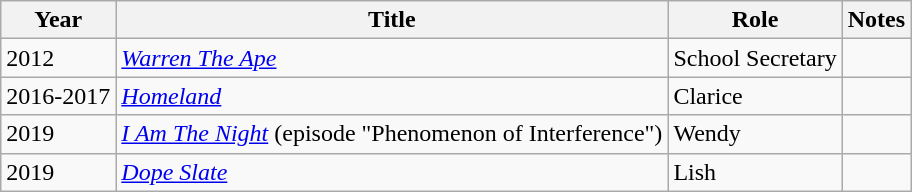<table class="wikitable sortable">
<tr>
<th>Year</th>
<th>Title</th>
<th>Role</th>
<th>Notes</th>
</tr>
<tr>
<td>2012</td>
<td><a href='#'><em>Warren The Ape</em></a></td>
<td>School Secretary</td>
<td></td>
</tr>
<tr>
<td>2016-2017</td>
<td><a href='#'><em>Homeland</em></a></td>
<td>Clarice</td>
<td></td>
</tr>
<tr>
<td>2019</td>
<td><a href='#'><em>I Am The Night</em></a> (episode "Phenomenon of Interference")</td>
<td>Wendy</td>
<td></td>
</tr>
<tr>
<td>2019</td>
<td><a href='#'><em>Dope Slate</em></a></td>
<td>Lish</td>
<td></td>
</tr>
</table>
